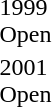<table>
<tr>
<td>1999<br>Open</td>
<td></td>
<td></td>
<td></td>
</tr>
<tr>
<td>2001<br>Open</td>
<td></td>
<td></td>
<td></td>
</tr>
<tr>
</tr>
</table>
